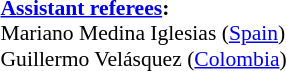<table style="width:100%; font-size:90%;">
<tr>
<td><br><strong><a href='#'>Assistant referees</a>:</strong>
<br>Mariano Medina Iglesias (<a href='#'>Spain</a>)
<br>Guillermo Velásquez (<a href='#'>Colombia</a>)</td>
</tr>
</table>
